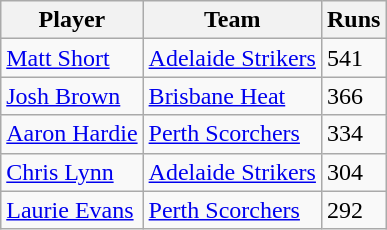<table class="wikitable">
<tr>
<th>Player</th>
<th>Team</th>
<th>Runs</th>
</tr>
<tr>
<td><a href='#'>Matt Short</a></td>
<td><a href='#'>Adelaide Strikers</a></td>
<td>541</td>
</tr>
<tr>
<td><a href='#'>Josh Brown</a></td>
<td><a href='#'>Brisbane Heat</a></td>
<td>366</td>
</tr>
<tr>
<td><a href='#'>Aaron Hardie</a></td>
<td><a href='#'>Perth Scorchers</a></td>
<td>334</td>
</tr>
<tr>
<td><a href='#'>Chris Lynn</a></td>
<td><a href='#'>Adelaide Strikers</a></td>
<td>304</td>
</tr>
<tr>
<td><a href='#'>Laurie Evans</a></td>
<td><a href='#'>Perth Scorchers</a></td>
<td>292</td>
</tr>
</table>
